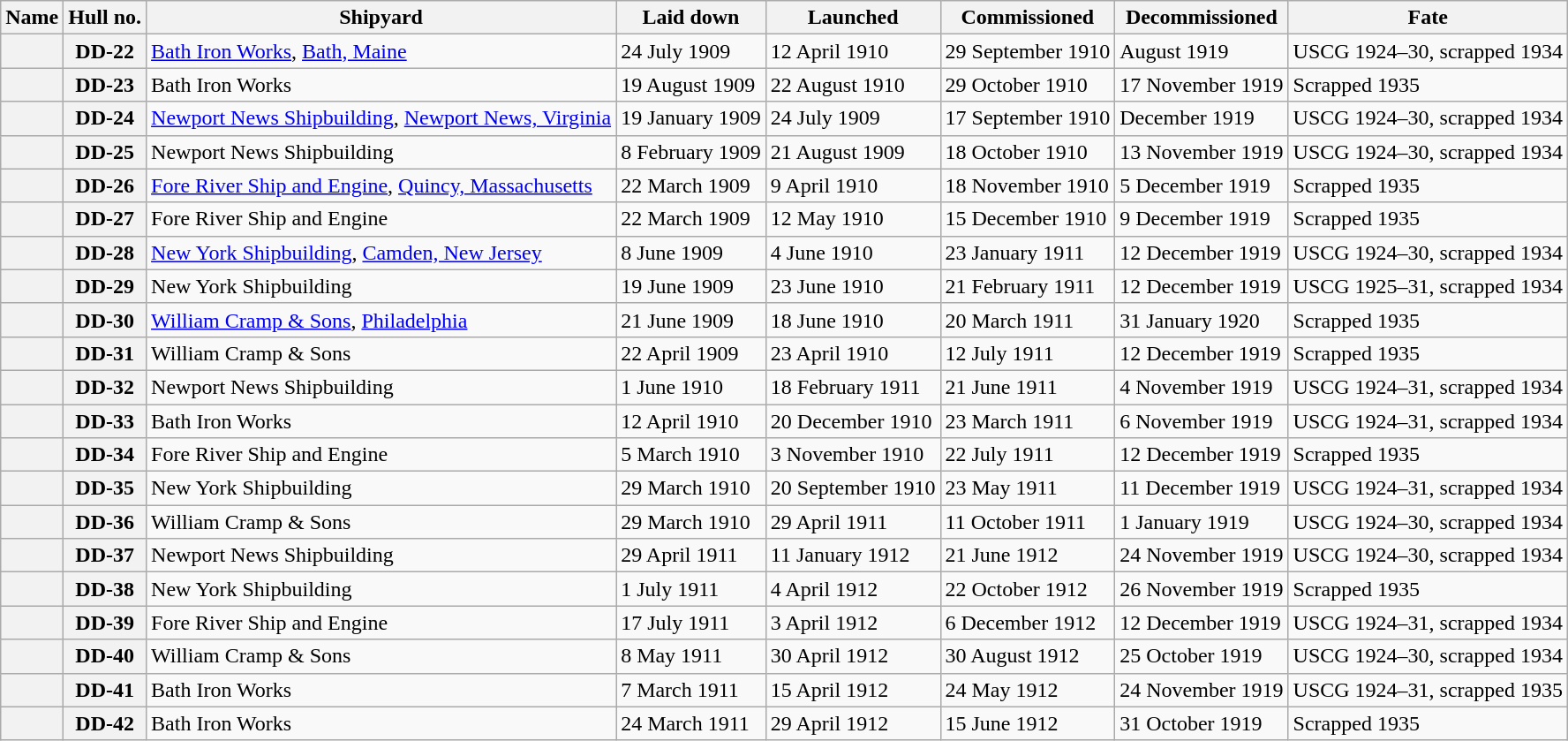<table class="wikitable sortable plainrowheaders">
<tr>
<th scope="col">Name</th>
<th scope="col">Hull no.</th>
<th scope="col" style="max-width: 9em;">Shipyard</th>
<th scope="col" style="max-width: 6em;">Laid down</th>
<th scope="col" style="max-width: 6em;">Launched</th>
<th scope="col" style="max-width: 6em;">Commissioned</th>
<th scope="col" style="max-width: 6em;">Decommissioned</th>
<th scope="col">Fate</th>
</tr>
<tr>
<th scope="row"></th>
<th scope="row">DD-22</th>
<td><a href='#'>Bath Iron Works</a>, <a href='#'>Bath, Maine</a></td>
<td>24 July 1909</td>
<td>12 April 1910</td>
<td>29 September 1910</td>
<td>August 1919</td>
<td data-sort-value="1934">USCG 1924–30, scrapped 1934</td>
</tr>
<tr>
<th scope="row"></th>
<th scope="row">DD-23</th>
<td>Bath Iron Works</td>
<td>19 August 1909</td>
<td>22 August 1910</td>
<td>29 October 1910</td>
<td>17 November 1919</td>
<td data-sort-value="1935">Scrapped 1935</td>
</tr>
<tr>
<th scope="row"></th>
<th scope="row">DD-24</th>
<td><a href='#'>Newport News Shipbuilding</a>, <a href='#'>Newport News, Virginia</a></td>
<td>19 January 1909</td>
<td>24 July 1909</td>
<td>17 September 1910</td>
<td>December 1919</td>
<td data-sort-value="1934">USCG 1924–30, scrapped 1934</td>
</tr>
<tr>
<th scope="row"></th>
<th scope="row">DD-25</th>
<td>Newport News Shipbuilding</td>
<td>8 February 1909</td>
<td>21 August 1909</td>
<td>18 October 1910</td>
<td>13 November 1919</td>
<td data-sort-value="1934">USCG 1924–30, scrapped 1934</td>
</tr>
<tr>
<th scope="row"></th>
<th scope="row">DD-26</th>
<td><a href='#'>Fore River Ship and Engine</a>, <a href='#'>Quincy, Massachusetts</a></td>
<td>22 March 1909</td>
<td>9 April 1910</td>
<td>18 November 1910</td>
<td>5 December 1919</td>
<td data-sort-value="1935">Scrapped 1935</td>
</tr>
<tr>
<th scope="row"></th>
<th scope="row">DD-27</th>
<td>Fore River Ship and Engine</td>
<td>22 March 1909</td>
<td>12 May 1910</td>
<td>15 December 1910</td>
<td>9 December 1919</td>
<td data-sort-value="1935">Scrapped 1935</td>
</tr>
<tr>
<th scope="row"></th>
<th scope="row">DD-28</th>
<td><a href='#'>New York Shipbuilding</a>, <a href='#'>Camden, New Jersey</a></td>
<td>8 June 1909</td>
<td>4 June 1910</td>
<td>23 January 1911</td>
<td>12 December 1919</td>
<td data-sort-value="1934">USCG 1924–30, scrapped 1934</td>
</tr>
<tr>
<th scope="row"></th>
<th scope="row">DD-29</th>
<td>New York Shipbuilding</td>
<td>19 June 1909</td>
<td>23 June 1910</td>
<td>21 February 1911</td>
<td>12 December 1919</td>
<td data-sort-value="1934">USCG 1925–31, scrapped 1934</td>
</tr>
<tr>
<th scope="row"></th>
<th scope="row">DD-30</th>
<td><a href='#'>William Cramp & Sons</a>, <a href='#'>Philadelphia</a></td>
<td>21 June 1909</td>
<td>18 June 1910</td>
<td>20 March 1911</td>
<td>31 January 1920</td>
<td data-sort-value="1935">Scrapped 1935</td>
</tr>
<tr>
<th scope="row"></th>
<th scope="row">DD-31</th>
<td>William Cramp & Sons</td>
<td>22 April 1909</td>
<td>23 April 1910</td>
<td>12 July 1911</td>
<td>12 December 1919</td>
<td data-sort-value="1935">Scrapped 1935</td>
</tr>
<tr>
<th scope="row"></th>
<th scope="row">DD-32</th>
<td>Newport News Shipbuilding</td>
<td>1 June 1910</td>
<td>18 February 1911</td>
<td>21 June 1911</td>
<td>4 November 1919</td>
<td data-sort-value="1934">USCG 1924–31, scrapped 1934</td>
</tr>
<tr>
<th scope="row"></th>
<th scope="row">DD-33</th>
<td>Bath Iron Works</td>
<td>12 April 1910</td>
<td>20 December 1910</td>
<td>23 March 1911</td>
<td>6 November 1919</td>
<td data-sort-value="1934">USCG 1924–31, scrapped 1934</td>
</tr>
<tr>
<th scope="row"></th>
<th scope="row">DD-34</th>
<td>Fore River Ship and Engine</td>
<td>5 March 1910</td>
<td>3 November 1910</td>
<td>22 July 1911</td>
<td>12 December 1919</td>
<td data-sort-value="1935">Scrapped 1935</td>
</tr>
<tr>
<th scope="row"></th>
<th scope="row">DD-35</th>
<td>New York Shipbuilding</td>
<td>29 March 1910</td>
<td>20 September 1910</td>
<td>23 May 1911</td>
<td>11 December 1919</td>
<td data-sort-value="1934">USCG 1924–31, scrapped 1934</td>
</tr>
<tr>
<th scope="row"></th>
<th scope="row">DD-36</th>
<td>William Cramp & Sons</td>
<td>29 March 1910</td>
<td>29 April 1911</td>
<td>11 October 1911</td>
<td>1 January 1919</td>
<td data-sort-value="1934">USCG 1924–30, scrapped 1934</td>
</tr>
<tr>
<th scope="row"></th>
<th scope="row">DD-37</th>
<td>Newport News Shipbuilding</td>
<td>29 April 1911</td>
<td>11 January 1912</td>
<td>21 June 1912</td>
<td>24 November 1919</td>
<td data-sort-value="1934">USCG 1924–30, scrapped 1934</td>
</tr>
<tr>
<th scope="row"></th>
<th scope="row">DD-38</th>
<td>New York Shipbuilding</td>
<td>1 July 1911</td>
<td>4 April 1912</td>
<td>22 October 1912</td>
<td>26 November 1919</td>
<td data-sort-value="1935">Scrapped 1935</td>
</tr>
<tr>
<th scope="row"></th>
<th scope="row">DD-39</th>
<td>Fore River Ship and Engine</td>
<td>17 July 1911</td>
<td>3 April 1912</td>
<td>6 December 1912</td>
<td>12 December 1919</td>
<td data-sort-value="1934">USCG 1924–31, scrapped 1934</td>
</tr>
<tr>
<th scope="row"></th>
<th scope="row">DD-40</th>
<td>William Cramp & Sons</td>
<td>8 May 1911</td>
<td>30 April 1912</td>
<td>30 August 1912</td>
<td>25 October 1919</td>
<td data-sort-value="1934">USCG 1924–30, scrapped 1934</td>
</tr>
<tr>
<th scope="row"></th>
<th scope="row">DD-41</th>
<td>Bath Iron Works</td>
<td>7 March 1911</td>
<td>15 April 1912</td>
<td>24 May 1912</td>
<td>24 November 1919</td>
<td data-sort-value="1935">USCG 1924–31, scrapped 1935</td>
</tr>
<tr>
<th scope="row"></th>
<th scope="row">DD-42</th>
<td>Bath Iron Works</td>
<td>24 March 1911</td>
<td>29 April 1912</td>
<td>15 June 1912</td>
<td>31 October 1919</td>
<td data-sort-value="1935">Scrapped 1935</td>
</tr>
</table>
